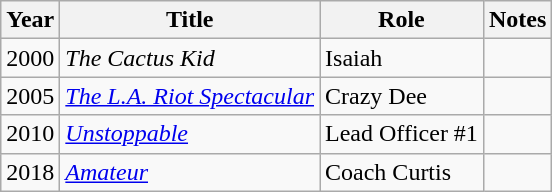<table class="wikitable sortable">
<tr>
<th>Year</th>
<th>Title</th>
<th>Role</th>
<th>Notes</th>
</tr>
<tr>
<td>2000</td>
<td><em>The Cactus Kid</em></td>
<td>Isaiah</td>
<td></td>
</tr>
<tr>
<td>2005</td>
<td><em><a href='#'>The L.A. Riot Spectacular</a></em></td>
<td>Crazy Dee</td>
<td></td>
</tr>
<tr>
<td>2010</td>
<td><a href='#'><em>Unstoppable</em></a></td>
<td>Lead Officer #1</td>
<td></td>
</tr>
<tr>
<td>2018</td>
<td><a href='#'><em>Amateur</em></a></td>
<td>Coach Curtis</td>
<td></td>
</tr>
</table>
